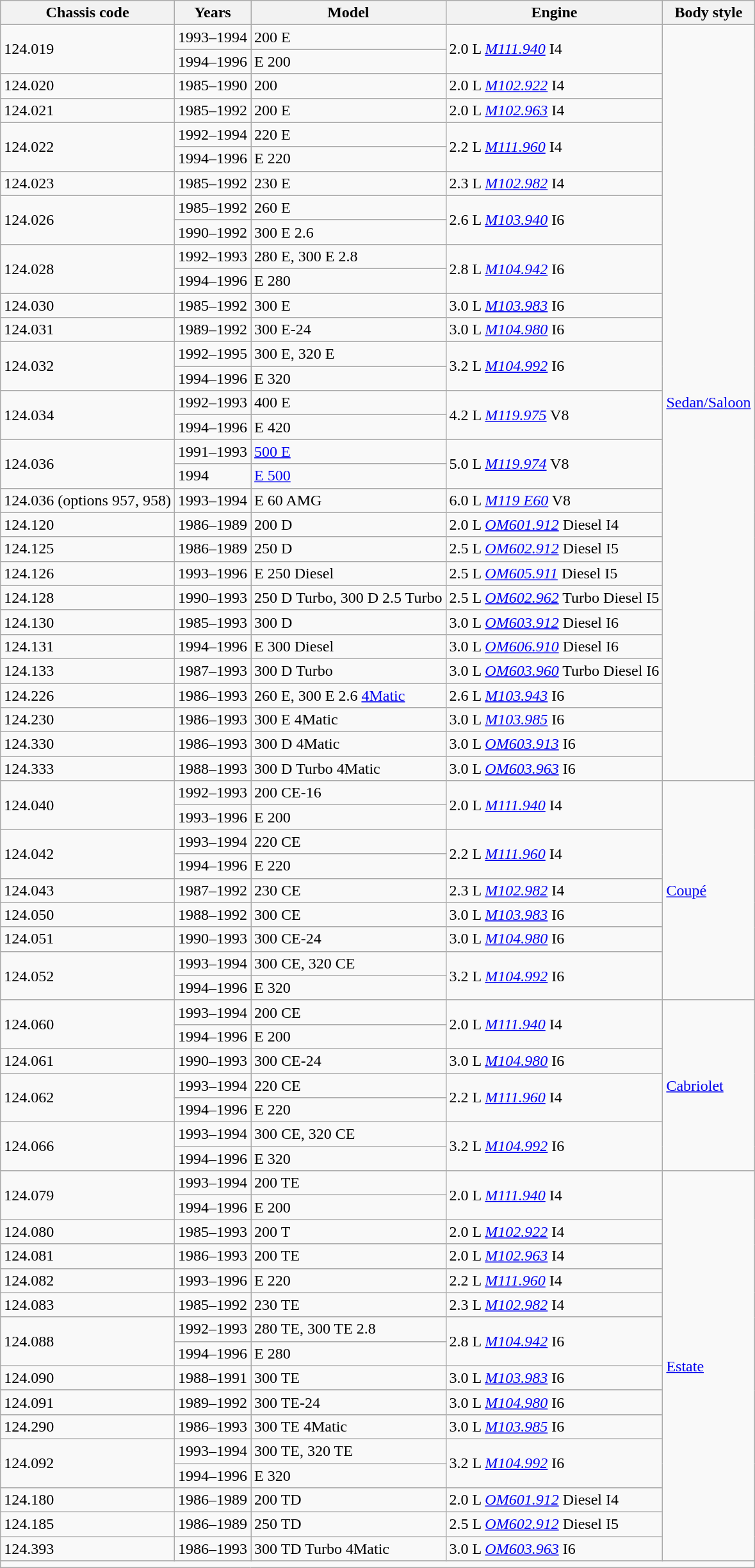<table class="wikitable">
<tr>
<th>Chassis code</th>
<th>Years</th>
<th>Model</th>
<th>Engine</th>
<th>Body style</th>
</tr>
<tr>
<td rowspan="2">124.019</td>
<td>1993–1994</td>
<td>200 E</td>
<td rowspan="2">2.0 L <em><a href='#'>M111.940</a></em> I4</td>
<td rowspan="31"><a href='#'>Sedan/Saloon</a></td>
</tr>
<tr>
<td>1994–1996</td>
<td>E 200</td>
</tr>
<tr>
<td>124.020</td>
<td>1985–1990</td>
<td>200</td>
<td>2.0 L <em><a href='#'>M102.922</a></em> I4</td>
</tr>
<tr>
<td>124.021</td>
<td>1985–1992</td>
<td>200 E</td>
<td>2.0 L <em><a href='#'>M102.963</a></em> I4</td>
</tr>
<tr>
<td rowspan="2">124.022</td>
<td>1992–1994</td>
<td>220 E</td>
<td rowspan="2">2.2 L <em><a href='#'>M111.960</a></em> I4</td>
</tr>
<tr>
<td>1994–1996</td>
<td>E 220</td>
</tr>
<tr>
<td>124.023</td>
<td>1985–1992</td>
<td>230 E</td>
<td>2.3 L <em><a href='#'>M102.982</a></em> I4</td>
</tr>
<tr>
<td rowspan="2">124.026</td>
<td>1985–1992</td>
<td>260 E</td>
<td rowspan="2">2.6 L <em><a href='#'>M103.940</a></em> I6</td>
</tr>
<tr>
<td>1990–1992</td>
<td>300 E 2.6</td>
</tr>
<tr>
<td rowspan="2">124.028</td>
<td>1992–1993</td>
<td>280 E, 300 E 2.8</td>
<td rowspan="2">2.8 L <em><a href='#'>M104.942</a></em> I6</td>
</tr>
<tr>
<td>1994–1996</td>
<td>E 280</td>
</tr>
<tr>
<td>124.030</td>
<td>1985–1992</td>
<td>300 E</td>
<td>3.0 L <em><a href='#'>M103.983</a></em> I6</td>
</tr>
<tr>
<td>124.031</td>
<td>1989–1992</td>
<td>300 E-24</td>
<td>3.0 L <em><a href='#'>M104.980</a></em> I6</td>
</tr>
<tr>
<td rowspan="2">124.032</td>
<td>1992–1995</td>
<td>300 E, 320 E</td>
<td rowspan="2">3.2 L <em><a href='#'>M104.992</a></em> I6</td>
</tr>
<tr>
<td>1994–1996</td>
<td>E 320</td>
</tr>
<tr>
<td rowspan="2">124.034</td>
<td>1992–1993</td>
<td>400 E</td>
<td rowspan="2">4.2 L <em><a href='#'>M119.975</a></em> V8</td>
</tr>
<tr>
<td>1994–1996</td>
<td>E 420</td>
</tr>
<tr>
<td rowspan="2">124.036</td>
<td>1991–1993</td>
<td><a href='#'>500 E</a></td>
<td rowspan="2">5.0 L <em><a href='#'>M119.974</a></em> V8</td>
</tr>
<tr>
<td>1994</td>
<td><a href='#'>E 500</a></td>
</tr>
<tr>
<td>124.036 (options 957, 958)</td>
<td>1993–1994</td>
<td>E 60 AMG</td>
<td>6.0 L <em><a href='#'>M119 E60</a></em> V8</td>
</tr>
<tr>
<td>124.120</td>
<td>1986–1989</td>
<td>200 D</td>
<td>2.0 L <em><a href='#'>OM601.912</a></em> Diesel I4</td>
</tr>
<tr>
<td>124.125</td>
<td>1986–1989</td>
<td>250 D</td>
<td>2.5 L <em><a href='#'>OM602.912</a></em> Diesel I5</td>
</tr>
<tr>
<td>124.126</td>
<td>1993–1996</td>
<td>E 250 Diesel</td>
<td>2.5 L <em><a href='#'>OM605.911</a></em> Diesel I5</td>
</tr>
<tr>
<td>124.128</td>
<td>1990–1993</td>
<td>250 D Turbo, 300 D 2.5 Turbo</td>
<td>2.5 L <em><a href='#'>OM602.962</a></em> Turbo Diesel I5</td>
</tr>
<tr>
<td>124.130</td>
<td>1985–1993</td>
<td>300 D</td>
<td>3.0 L <em><a href='#'>OM603.912</a></em> Diesel I6</td>
</tr>
<tr>
<td>124.131</td>
<td>1994–1996</td>
<td>E 300 Diesel</td>
<td>3.0 L <em><a href='#'>OM606.910</a></em> Diesel I6</td>
</tr>
<tr>
<td>124.133</td>
<td>1987–1993</td>
<td>300 D Turbo</td>
<td>3.0 L <em><a href='#'>OM603.960</a></em> Turbo Diesel I6</td>
</tr>
<tr>
<td>124.226</td>
<td>1986–1993</td>
<td>260 E, 300 E 2.6 <a href='#'>4Matic</a></td>
<td>2.6 L <em><a href='#'>M103.943</a></em> I6</td>
</tr>
<tr>
<td>124.230</td>
<td>1986–1993</td>
<td>300 E 4Matic</td>
<td>3.0 L <em><a href='#'>M103.985</a></em> I6</td>
</tr>
<tr>
<td>124.330</td>
<td>1986–1993</td>
<td>300 D 4Matic</td>
<td>3.0 L <em><a href='#'>OM603.913</a></em> I6</td>
</tr>
<tr>
<td>124.333</td>
<td>1988–1993</td>
<td>300 D Turbo 4Matic</td>
<td>3.0 L <em><a href='#'>OM603.963</a></em> I6</td>
</tr>
<tr>
<td rowspan="2">124.040</td>
<td>1992–1993</td>
<td>200 CE-16</td>
<td rowspan="2">2.0 L <em><a href='#'>M111.940</a></em> I4</td>
<td rowspan="9"><a href='#'>Coupé</a></td>
</tr>
<tr>
<td>1993–1996</td>
<td>E 200</td>
</tr>
<tr>
<td rowspan="2">124.042</td>
<td>1993–1994</td>
<td>220 CE</td>
<td rowspan="2">2.2 L <em><a href='#'>M111.960</a></em> I4</td>
</tr>
<tr>
<td>1994–1996</td>
<td>E 220</td>
</tr>
<tr>
<td>124.043</td>
<td>1987–1992</td>
<td>230 CE</td>
<td>2.3 L <em><a href='#'>M102.982</a></em> I4</td>
</tr>
<tr>
<td>124.050</td>
<td>1988–1992</td>
<td>300 CE</td>
<td>3.0 L <em><a href='#'>M103.983</a></em> I6</td>
</tr>
<tr>
<td>124.051</td>
<td>1990–1993</td>
<td>300 CE-24</td>
<td>3.0 L <em><a href='#'>M104.980</a></em> I6</td>
</tr>
<tr>
<td rowspan="2">124.052</td>
<td>1993–1994</td>
<td>300 CE, 320 CE</td>
<td rowspan="2">3.2 L <em><a href='#'>M104.992</a></em> I6</td>
</tr>
<tr>
<td>1994–1996</td>
<td>E 320</td>
</tr>
<tr>
<td rowspan="2">124.060</td>
<td>1993–1994</td>
<td>200 CE</td>
<td rowspan="2">2.0 L <em><a href='#'>M111.940</a></em> I4</td>
<td rowspan="7"><a href='#'>Cabriolet</a></td>
</tr>
<tr>
<td>1994–1996</td>
<td>E 200</td>
</tr>
<tr>
<td>124.061</td>
<td>1990–1993</td>
<td>300 CE-24</td>
<td>3.0 L <em><a href='#'>M104.980</a></em> I6</td>
</tr>
<tr>
<td rowspan="2">124.062</td>
<td>1993–1994</td>
<td>220 CE</td>
<td rowspan="2">2.2 L <em><a href='#'>M111.960</a></em> I4</td>
</tr>
<tr>
<td>1994–1996</td>
<td>E 220</td>
</tr>
<tr>
<td rowspan="2">124.066</td>
<td>1993–1994</td>
<td>300 CE, 320 CE</td>
<td rowspan="2">3.2 L <em><a href='#'>M104.992</a></em> I6</td>
</tr>
<tr>
<td>1994–1996</td>
<td>E 320</td>
</tr>
<tr>
<td rowspan="2">124.079</td>
<td>1993–1994</td>
<td>200 TE</td>
<td rowspan="2">2.0 L <em><a href='#'>M111.940</a></em> I4</td>
<td rowspan="16"><a href='#'>Estate</a></td>
</tr>
<tr>
<td>1994–1996</td>
<td>E 200</td>
</tr>
<tr>
<td>124.080</td>
<td>1985–1993</td>
<td>200 T</td>
<td>2.0 L <em><a href='#'>M102.922</a></em> I4</td>
</tr>
<tr>
<td>124.081</td>
<td>1986–1993</td>
<td>200 TE</td>
<td>2.0 L <em><a href='#'>M102.963</a></em> I4</td>
</tr>
<tr>
<td>124.082</td>
<td>1993–1996</td>
<td>E 220</td>
<td>2.2 L <em><a href='#'>M111.960</a></em> I4</td>
</tr>
<tr>
<td>124.083</td>
<td>1985–1992 </td>
<td>230 TE</td>
<td>2.3 L <em><a href='#'>M102.982</a></em> I4</td>
</tr>
<tr>
<td rowspan="2">124.088</td>
<td>1992–1993</td>
<td>280 TE, 300 TE 2.8</td>
<td rowspan="2">2.8 L <em><a href='#'>M104.942</a></em> I6</td>
</tr>
<tr>
<td>1994–1996</td>
<td>E 280</td>
</tr>
<tr>
<td>124.090</td>
<td>1988–1991</td>
<td>300 TE</td>
<td>3.0 L <em><a href='#'>M103.983</a></em> I6</td>
</tr>
<tr>
<td>124.091</td>
<td>1989–1992</td>
<td>300 TE-24</td>
<td>3.0 L <em><a href='#'>M104.980</a></em> I6</td>
</tr>
<tr>
<td>124.290</td>
<td>1986–1993</td>
<td>300 TE 4Matic</td>
<td>3.0 L <em><a href='#'>M103.985</a></em> I6</td>
</tr>
<tr>
<td rowspan="2">124.092</td>
<td>1993–1994</td>
<td>300 TE, 320 TE</td>
<td rowspan="2">3.2 L <em><a href='#'>M104.992</a></em> I6</td>
</tr>
<tr>
<td>1994–1996</td>
<td>E 320</td>
</tr>
<tr>
<td>124.180</td>
<td>1986–1989</td>
<td>200 TD</td>
<td>2.0 L <em><a href='#'>OM601.912</a></em> Diesel I4</td>
</tr>
<tr>
<td>124.185</td>
<td>1986–1989</td>
<td>250 TD</td>
<td>2.5 L <em><a href='#'>OM602.912</a></em> Diesel I5</td>
</tr>
<tr>
<td>124.393</td>
<td>1986–1993</td>
<td>300 TD Turbo 4Matic</td>
<td>3.0 L <em><a href='#'>OM603.963</a></em> I6</td>
</tr>
<tr>
<td colspan="5" style="text-align:center;"></td>
</tr>
</table>
